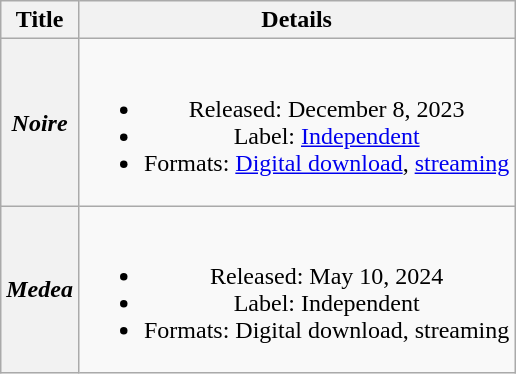<table class="wikitable plainrowheaders" style="text-align:center;">
<tr>
<th>Title</th>
<th>Details</th>
</tr>
<tr>
<th scope="row"><em>Noire</em></th>
<td><br><ul><li>Released: December 8, 2023</li><li>Label: <a href='#'>Independent</a></li><li>Formats: <a href='#'>Digital download</a>, <a href='#'>streaming</a></li></ul></td>
</tr>
<tr>
<th scope="row"><em>Medea</em></th>
<td><br><ul><li>Released: May 10, 2024</li><li>Label: Independent</li><li>Formats: Digital download, streaming</li></ul></td>
</tr>
</table>
